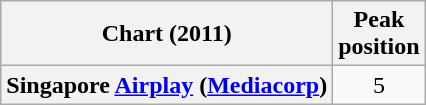<table class="wikitable plainrowheaders" style="text-align:center">
<tr>
<th>Chart (2011)</th>
<th>Peak<br>position</th>
</tr>
<tr>
<th scope="row">Singapore <a href='#'>Airplay</a> (<a href='#'>Mediacorp</a>)</th>
<td>5</td>
</tr>
</table>
